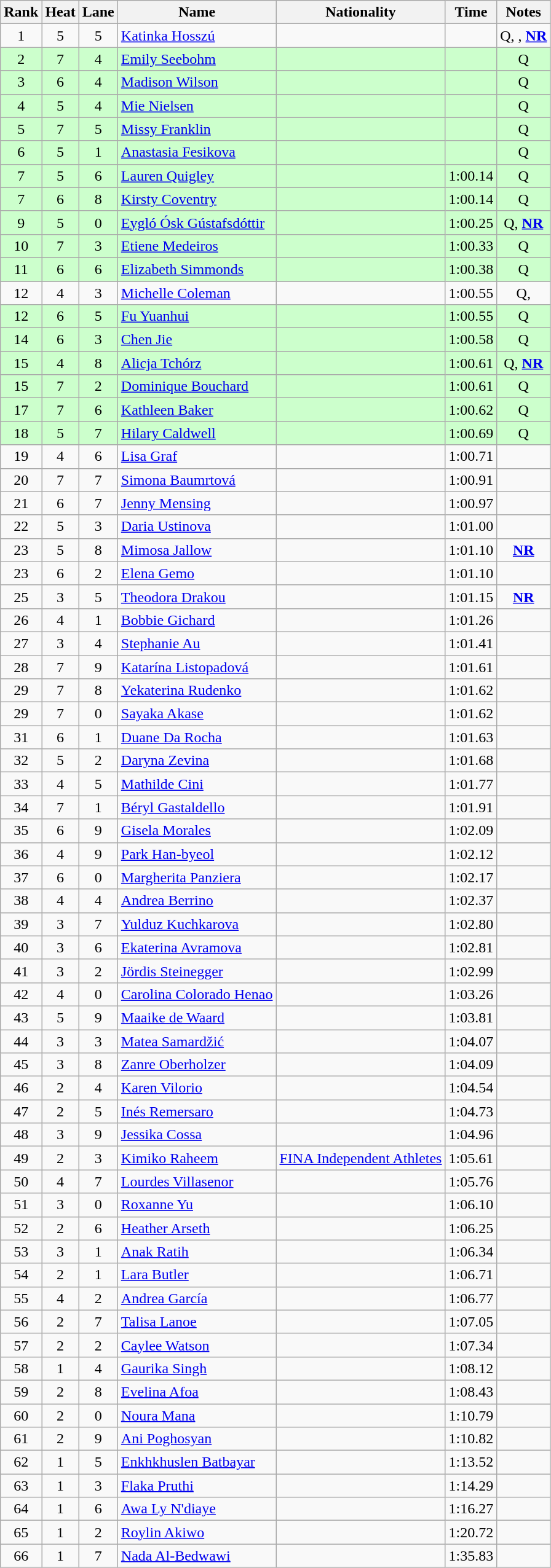<table class="wikitable sortable" style="text-align:center">
<tr>
<th>Rank</th>
<th>Heat</th>
<th>Lane</th>
<th>Name</th>
<th>Nationality</th>
<th>Time</th>
<th>Notes</th>
</tr>
<tr>
<td>1</td>
<td>5</td>
<td>5</td>
<td align=left><a href='#'>Katinka Hosszú</a></td>
<td align=left></td>
<td></td>
<td>Q, , <strong><a href='#'>NR</a></strong></td>
</tr>
<tr bgcolor=ccffcc>
<td>2</td>
<td>7</td>
<td>4</td>
<td align=left><a href='#'>Emily Seebohm</a></td>
<td align=left></td>
<td></td>
<td>Q</td>
</tr>
<tr bgcolor=ccffcc>
<td>3</td>
<td>6</td>
<td>4</td>
<td align=left><a href='#'>Madison Wilson</a></td>
<td align=left></td>
<td></td>
<td>Q</td>
</tr>
<tr bgcolor=ccffcc>
<td>4</td>
<td>5</td>
<td>4</td>
<td align=left><a href='#'>Mie Nielsen</a></td>
<td align=left></td>
<td></td>
<td>Q</td>
</tr>
<tr bgcolor=ccffcc>
<td>5</td>
<td>7</td>
<td>5</td>
<td align=left><a href='#'>Missy Franklin</a></td>
<td align=left></td>
<td></td>
<td>Q</td>
</tr>
<tr bgcolor=ccffcc>
<td>6</td>
<td>5</td>
<td>1</td>
<td align=left><a href='#'>Anastasia Fesikova</a></td>
<td align=left></td>
<td></td>
<td>Q</td>
</tr>
<tr bgcolor=ccffcc>
<td>7</td>
<td>5</td>
<td>6</td>
<td align=left><a href='#'>Lauren Quigley</a></td>
<td align=left></td>
<td>1:00.14</td>
<td>Q</td>
</tr>
<tr bgcolor=ccffcc>
<td>7</td>
<td>6</td>
<td>8</td>
<td align=left><a href='#'>Kirsty Coventry</a></td>
<td align=left></td>
<td>1:00.14</td>
<td>Q</td>
</tr>
<tr bgcolor=ccffcc>
<td>9</td>
<td>5</td>
<td>0</td>
<td align=left><a href='#'>Eygló Ósk Gústafsdóttir</a></td>
<td align=left></td>
<td>1:00.25</td>
<td>Q, <strong><a href='#'>NR</a></strong></td>
</tr>
<tr bgcolor=ccffcc>
<td>10</td>
<td>7</td>
<td>3</td>
<td align=left><a href='#'>Etiene Medeiros</a></td>
<td align=left></td>
<td>1:00.33</td>
<td>Q</td>
</tr>
<tr bgcolor=ccffcc>
<td>11</td>
<td>6</td>
<td>6</td>
<td align=left><a href='#'>Elizabeth Simmonds</a></td>
<td align=left></td>
<td>1:00.38</td>
<td>Q</td>
</tr>
<tr>
<td>12</td>
<td>4</td>
<td>3</td>
<td align=left><a href='#'>Michelle Coleman</a></td>
<td align=left></td>
<td>1:00.55</td>
<td>Q, </td>
</tr>
<tr bgcolor=ccffcc>
<td>12</td>
<td>6</td>
<td>5</td>
<td align=left><a href='#'>Fu Yuanhui</a></td>
<td align=left></td>
<td>1:00.55</td>
<td>Q</td>
</tr>
<tr bgcolor=ccffcc>
<td>14</td>
<td>6</td>
<td>3</td>
<td align=left><a href='#'>Chen Jie</a></td>
<td align=left></td>
<td>1:00.58</td>
<td>Q</td>
</tr>
<tr bgcolor=ccffcc>
<td>15</td>
<td>4</td>
<td>8</td>
<td align=left><a href='#'>Alicja Tchórz</a></td>
<td align=left></td>
<td>1:00.61</td>
<td>Q, <strong><a href='#'>NR</a></strong></td>
</tr>
<tr bgcolor=ccffcc>
<td>15</td>
<td>7</td>
<td>2</td>
<td align=left><a href='#'>Dominique Bouchard</a></td>
<td align=left></td>
<td>1:00.61</td>
<td>Q</td>
</tr>
<tr bgcolor=ccffcc>
<td>17</td>
<td>7</td>
<td>6</td>
<td align=left><a href='#'>Kathleen Baker</a></td>
<td align=left></td>
<td>1:00.62</td>
<td>Q</td>
</tr>
<tr bgcolor=ccffcc>
<td>18</td>
<td>5</td>
<td>7</td>
<td align=left><a href='#'>Hilary Caldwell</a></td>
<td align=left></td>
<td>1:00.69</td>
<td>Q</td>
</tr>
<tr>
<td>19</td>
<td>4</td>
<td>6</td>
<td align=left><a href='#'>Lisa Graf</a></td>
<td align=left></td>
<td>1:00.71</td>
<td></td>
</tr>
<tr>
<td>20</td>
<td>7</td>
<td>7</td>
<td align=left><a href='#'>Simona Baumrtová</a></td>
<td align=left></td>
<td>1:00.91</td>
<td></td>
</tr>
<tr>
<td>21</td>
<td>6</td>
<td>7</td>
<td align=left><a href='#'>Jenny Mensing</a></td>
<td align=left></td>
<td>1:00.97</td>
<td></td>
</tr>
<tr>
<td>22</td>
<td>5</td>
<td>3</td>
<td align=left><a href='#'>Daria Ustinova</a></td>
<td align=left></td>
<td>1:01.00</td>
<td></td>
</tr>
<tr>
<td>23</td>
<td>5</td>
<td>8</td>
<td align=left><a href='#'>Mimosa Jallow</a></td>
<td align=left></td>
<td>1:01.10</td>
<td><strong><a href='#'>NR</a></strong></td>
</tr>
<tr>
<td>23</td>
<td>6</td>
<td>2</td>
<td align=left><a href='#'>Elena Gemo</a></td>
<td align=left></td>
<td>1:01.10</td>
<td></td>
</tr>
<tr>
<td>25</td>
<td>3</td>
<td>5</td>
<td align=left><a href='#'>Theodora Drakou</a></td>
<td align=left></td>
<td>1:01.15</td>
<td><strong><a href='#'>NR</a></strong></td>
</tr>
<tr>
<td>26</td>
<td>4</td>
<td>1</td>
<td align=left><a href='#'>Bobbie Gichard</a></td>
<td align=left></td>
<td>1:01.26</td>
<td></td>
</tr>
<tr>
<td>27</td>
<td>3</td>
<td>4</td>
<td align=left><a href='#'>Stephanie Au</a></td>
<td align=left></td>
<td>1:01.41</td>
<td></td>
</tr>
<tr>
<td>28</td>
<td>7</td>
<td>9</td>
<td align=left><a href='#'>Katarína Listopadová</a></td>
<td align=left></td>
<td>1:01.61</td>
<td></td>
</tr>
<tr>
<td>29</td>
<td>7</td>
<td>8</td>
<td align=left><a href='#'>Yekaterina Rudenko</a></td>
<td align=left></td>
<td>1:01.62</td>
<td></td>
</tr>
<tr>
<td>29</td>
<td>7</td>
<td>0</td>
<td align=left><a href='#'>Sayaka Akase</a></td>
<td align=left></td>
<td>1:01.62</td>
<td></td>
</tr>
<tr>
<td>31</td>
<td>6</td>
<td>1</td>
<td align=left><a href='#'>Duane Da Rocha</a></td>
<td align=left></td>
<td>1:01.63</td>
<td></td>
</tr>
<tr>
<td>32</td>
<td>5</td>
<td>2</td>
<td align=left><a href='#'>Daryna Zevina</a></td>
<td align=left></td>
<td>1:01.68</td>
<td></td>
</tr>
<tr>
<td>33</td>
<td>4</td>
<td>5</td>
<td align=left><a href='#'>Mathilde Cini</a></td>
<td align=left></td>
<td>1:01.77</td>
<td></td>
</tr>
<tr>
<td>34</td>
<td>7</td>
<td>1</td>
<td align=left><a href='#'>Béryl Gastaldello</a></td>
<td align=left></td>
<td>1:01.91</td>
<td></td>
</tr>
<tr>
<td>35</td>
<td>6</td>
<td>9</td>
<td align=left><a href='#'>Gisela Morales</a></td>
<td align=left></td>
<td>1:02.09</td>
<td></td>
</tr>
<tr>
<td>36</td>
<td>4</td>
<td>9</td>
<td align=left><a href='#'>Park Han-byeol</a></td>
<td align=left></td>
<td>1:02.12</td>
<td></td>
</tr>
<tr>
<td>37</td>
<td>6</td>
<td>0</td>
<td align=left><a href='#'>Margherita Panziera</a></td>
<td align=left></td>
<td>1:02.17</td>
<td></td>
</tr>
<tr>
<td>38</td>
<td>4</td>
<td>4</td>
<td align=left><a href='#'>Andrea Berrino</a></td>
<td align=left></td>
<td>1:02.37</td>
<td></td>
</tr>
<tr>
<td>39</td>
<td>3</td>
<td>7</td>
<td align=left><a href='#'>Yulduz Kuchkarova</a></td>
<td align=left></td>
<td>1:02.80</td>
<td></td>
</tr>
<tr>
<td>40</td>
<td>3</td>
<td>6</td>
<td align=left><a href='#'>Ekaterina Avramova</a></td>
<td align=left></td>
<td>1:02.81</td>
<td></td>
</tr>
<tr>
<td>41</td>
<td>3</td>
<td>2</td>
<td align=left><a href='#'>Jördis Steinegger</a></td>
<td align=left></td>
<td>1:02.99</td>
<td></td>
</tr>
<tr>
<td>42</td>
<td>4</td>
<td>0</td>
<td align=left><a href='#'>Carolina Colorado Henao</a></td>
<td align=left></td>
<td>1:03.26</td>
<td></td>
</tr>
<tr>
<td>43</td>
<td>5</td>
<td>9</td>
<td align=left><a href='#'>Maaike de Waard</a></td>
<td align=left></td>
<td>1:03.81</td>
<td></td>
</tr>
<tr>
<td>44</td>
<td>3</td>
<td>3</td>
<td align=left><a href='#'>Matea Samardžić</a></td>
<td align=left></td>
<td>1:04.07</td>
<td></td>
</tr>
<tr>
<td>45</td>
<td>3</td>
<td>8</td>
<td align=left><a href='#'>Zanre Oberholzer</a></td>
<td align=left></td>
<td>1:04.09</td>
<td></td>
</tr>
<tr>
<td>46</td>
<td>2</td>
<td>4</td>
<td align=left><a href='#'>Karen Vilorio</a></td>
<td align=left></td>
<td>1:04.54</td>
<td></td>
</tr>
<tr>
<td>47</td>
<td>2</td>
<td>5</td>
<td align=left><a href='#'>Inés Remersaro</a></td>
<td align=left></td>
<td>1:04.73</td>
<td></td>
</tr>
<tr>
<td>48</td>
<td>3</td>
<td>9</td>
<td align=left><a href='#'>Jessika Cossa</a></td>
<td align=left></td>
<td>1:04.96</td>
<td></td>
</tr>
<tr>
<td>49</td>
<td>2</td>
<td>3</td>
<td align=left><a href='#'>Kimiko Raheem</a></td>
<td align=left><a href='#'>FINA Independent Athletes</a></td>
<td>1:05.61</td>
<td></td>
</tr>
<tr>
<td>50</td>
<td>4</td>
<td>7</td>
<td align=left><a href='#'>Lourdes Villasenor</a></td>
<td align=left></td>
<td>1:05.76</td>
<td></td>
</tr>
<tr>
<td>51</td>
<td>3</td>
<td>0</td>
<td align=left><a href='#'>Roxanne Yu</a></td>
<td align=left></td>
<td>1:06.10</td>
<td></td>
</tr>
<tr>
<td>52</td>
<td>2</td>
<td>6</td>
<td align=left><a href='#'>Heather Arseth</a></td>
<td align=left></td>
<td>1:06.25</td>
<td></td>
</tr>
<tr>
<td>53</td>
<td>3</td>
<td>1</td>
<td align=left><a href='#'>Anak Ratih</a></td>
<td align=left></td>
<td>1:06.34</td>
<td></td>
</tr>
<tr>
<td>54</td>
<td>2</td>
<td>1</td>
<td align=left><a href='#'>Lara Butler</a></td>
<td align=left></td>
<td>1:06.71</td>
<td></td>
</tr>
<tr>
<td>55</td>
<td>4</td>
<td>2</td>
<td align=left><a href='#'>Andrea García</a></td>
<td align=left></td>
<td>1:06.77</td>
<td></td>
</tr>
<tr>
<td>56</td>
<td>2</td>
<td>7</td>
<td align=left><a href='#'>Talisa Lanoe</a></td>
<td align=left></td>
<td>1:07.05</td>
<td></td>
</tr>
<tr>
<td>57</td>
<td>2</td>
<td>2</td>
<td align=left><a href='#'>Caylee Watson</a></td>
<td align=left></td>
<td>1:07.34</td>
<td></td>
</tr>
<tr>
<td>58</td>
<td>1</td>
<td>4</td>
<td align=left><a href='#'>Gaurika Singh</a></td>
<td align=left></td>
<td>1:08.12</td>
<td></td>
</tr>
<tr>
<td>59</td>
<td>2</td>
<td>8</td>
<td align=left><a href='#'>Evelina Afoa</a></td>
<td align=left></td>
<td>1:08.43</td>
<td></td>
</tr>
<tr>
<td>60</td>
<td>2</td>
<td>0</td>
<td align=left><a href='#'>Noura Mana</a></td>
<td align=left></td>
<td>1:10.79</td>
<td></td>
</tr>
<tr>
<td>61</td>
<td>2</td>
<td>9</td>
<td align=left><a href='#'>Ani Poghosyan</a></td>
<td align=left></td>
<td>1:10.82</td>
<td></td>
</tr>
<tr>
<td>62</td>
<td>1</td>
<td>5</td>
<td align=left><a href='#'>Enkhkhuslen Batbayar</a></td>
<td align=left></td>
<td>1:13.52</td>
<td></td>
</tr>
<tr>
<td>63</td>
<td>1</td>
<td>3</td>
<td align=left><a href='#'>Flaka Pruthi</a></td>
<td align=left></td>
<td>1:14.29</td>
<td></td>
</tr>
<tr>
<td>64</td>
<td>1</td>
<td>6</td>
<td align=left><a href='#'>Awa Ly N'diaye</a></td>
<td align=left></td>
<td>1:16.27</td>
<td></td>
</tr>
<tr>
<td>65</td>
<td>1</td>
<td>2</td>
<td align=left><a href='#'>Roylin Akiwo</a></td>
<td align=left></td>
<td>1:20.72</td>
<td></td>
</tr>
<tr>
<td>66</td>
<td>1</td>
<td>7</td>
<td align=left><a href='#'>Nada Al-Bedwawi</a></td>
<td align=left></td>
<td>1:35.83</td>
<td></td>
</tr>
</table>
